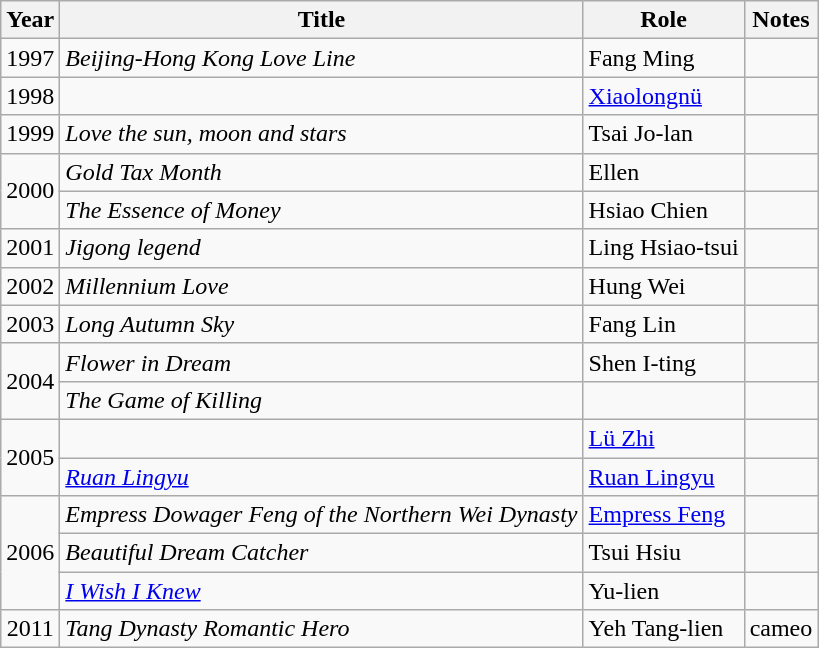<table class="wikitable sortable">
<tr>
<th>Year</th>
<th>Title</th>
<th>Role</th>
<th class="unsortable">Notes</th>
</tr>
<tr>
<td align=center>1997</td>
<td><em>Beijing-Hong Kong Love Line</em></td>
<td>Fang Ming</td>
<td></td>
</tr>
<tr>
<td align=center>1998</td>
<td><em></em></td>
<td><a href='#'>Xiaolongnü</a></td>
<td></td>
</tr>
<tr>
<td align=center>1999</td>
<td><em>Love the sun, moon and stars</em></td>
<td>Tsai Jo-lan</td>
<td></td>
</tr>
<tr>
<td rowspan=2 align=center>2000</td>
<td><em>Gold Tax Month</em></td>
<td>Ellen</td>
<td></td>
</tr>
<tr>
<td><em>The Essence of Money</em></td>
<td>Hsiao Chien</td>
<td></td>
</tr>
<tr>
<td align=center>2001</td>
<td><em>Jigong legend</em></td>
<td>Ling Hsiao-tsui</td>
<td></td>
</tr>
<tr>
<td align=center>2002</td>
<td><em>Millennium Love</em></td>
<td>Hung Wei</td>
<td></td>
</tr>
<tr>
<td align=center>2003</td>
<td><em>Long Autumn Sky</em></td>
<td>Fang Lin</td>
<td></td>
</tr>
<tr>
<td rowspan=2 align=center>2004</td>
<td><em>Flower in Dream</em></td>
<td>Shen I-ting</td>
<td></td>
</tr>
<tr>
<td><em>The Game of Killing</em></td>
<td></td>
<td></td>
</tr>
<tr>
<td rowspan=2 align=center>2005</td>
<td><em></em></td>
<td><a href='#'>Lü Zhi</a></td>
<td></td>
</tr>
<tr>
<td><em><a href='#'>Ruan Lingyu</a></em></td>
<td><a href='#'>Ruan Lingyu</a></td>
<td></td>
</tr>
<tr>
<td rowspan=3 align=center>2006</td>
<td><em>Empress Dowager Feng of the Northern Wei Dynasty</em></td>
<td><a href='#'>Empress Feng</a></td>
<td></td>
</tr>
<tr>
<td><em>Beautiful Dream Catcher</em></td>
<td>Tsui Hsiu</td>
<td></td>
</tr>
<tr>
<td><em><a href='#'>I Wish I Knew</a></em></td>
<td>Yu-lien</td>
<td></td>
</tr>
<tr>
<td align=center>2011</td>
<td><em>Tang Dynasty Romantic Hero</em></td>
<td>Yeh Tang-lien</td>
<td>cameo</td>
</tr>
</table>
